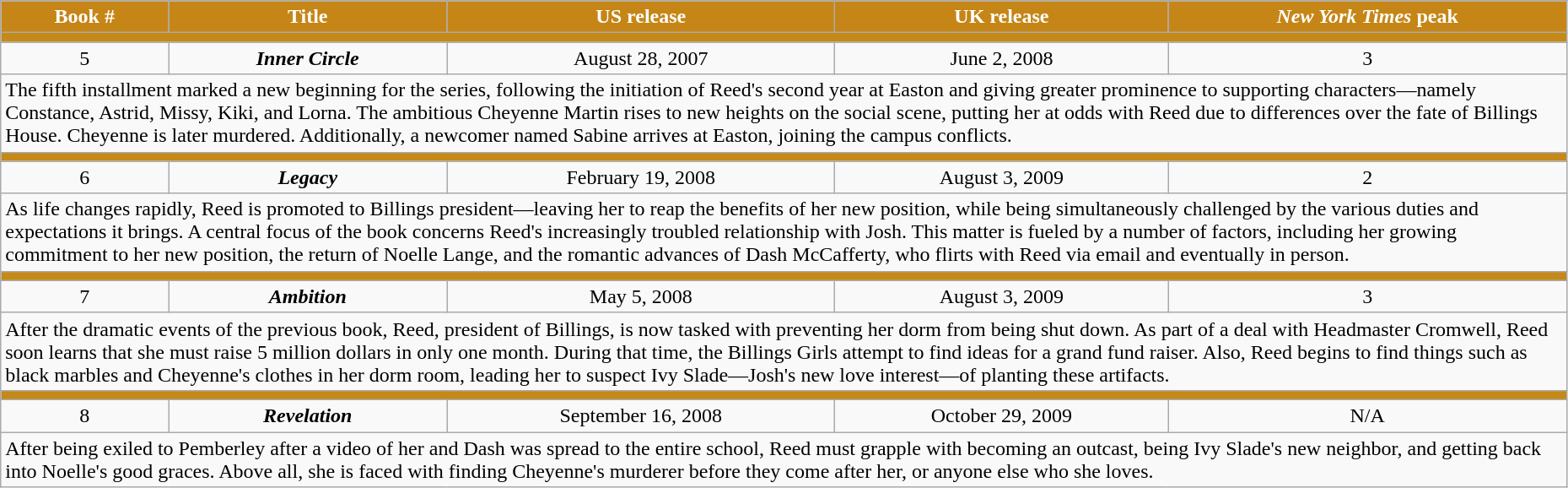<table class="wikitable" style="width:98%; background-color:#FFFFF">
<tr style="color:white">
<th style="background-color: #C58617;">Book #</th>
<th style="background-color: #C58617;">Title</th>
<th style="background-color: #C58617;">US release</th>
<th style="background-color: #C58617;">UK release</th>
<th style="background-color: #C58617;"><em>New York Times</em> peak</th>
</tr>
<tr>
<td colspan="6" bgcolor="#C58917"></td>
</tr>
<tr>
<td align="center">5</td>
<td align="center"><strong><em>Inner Circle</em></strong></td>
<td align="center">August 28, 2007</td>
<td align="center">June 2, 2008</td>
<td align="center">3</td>
</tr>
<tr>
<td colspan="6">The fifth installment marked a new beginning for the series, following the initiation of Reed's second year at Easton and giving greater prominence to supporting characters—namely Constance, Astrid, Missy, Kiki, and Lorna. The ambitious Cheyenne Martin rises to new heights on the social scene, putting her at odds with Reed due to differences over the fate of Billings House. Cheyenne is later murdered. Additionally, a newcomer named Sabine arrives at Easton, joining the campus conflicts.</td>
</tr>
<tr>
<td colspan="6" bgcolor="#C58917"></td>
</tr>
<tr>
<td align="center">6</td>
<td align="center"><strong><em>Legacy</em></strong></td>
<td align="center">February 19, 2008</td>
<td align="center">August 3, 2009</td>
<td align="center">2</td>
</tr>
<tr>
<td colspan="6">As life changes rapidly, Reed is promoted to Billings president—leaving her to reap the benefits of her new position, while being simultaneously challenged by the various duties and expectations it brings. A central focus of the book concerns Reed's increasingly troubled relationship with Josh. This matter is fueled by a number of factors, including her growing commitment to her new position, the return of Noelle Lange, and the romantic advances of Dash McCafferty, who flirts with Reed via email and eventually in person.</td>
</tr>
<tr>
<td colspan="6" bgcolor="#C58917"></td>
</tr>
<tr>
<td align="center">7</td>
<td align="center"><strong><em>Ambition</em></strong></td>
<td align="center">May 5, 2008</td>
<td align="center">August 3, 2009</td>
<td align="center">3</td>
</tr>
<tr>
<td colspan="6">After the dramatic events of the previous book, Reed, president of Billings, is now tasked with preventing her dorm from being shut down. As part of a deal with Headmaster Cromwell, Reed soon learns that she must raise 5 million dollars in only one month. During that time, the Billings Girls attempt to find ideas for a grand fund raiser. Also, Reed begins to find things such as black marbles and Cheyenne's clothes in her dorm room, leading her to suspect Ivy Slade—Josh's new love interest—of planting these artifacts.</td>
</tr>
<tr>
<td colspan="6" bgcolor="#C58917"></td>
</tr>
<tr>
<td align="center">8</td>
<td align="center"><strong><em>Revelation</em></strong></td>
<td align="center">September 16, 2008</td>
<td align="center">October 29, 2009</td>
<td align="center">N/A</td>
</tr>
<tr>
<td colspan="6">After being exiled to Pemberley after a video of her and Dash was spread to the entire school, Reed must grapple with becoming an outcast, being Ivy Slade's new neighbor, and getting back into Noelle's good graces. Above all, she is faced with finding Cheyenne's murderer before they come after her, or anyone else who she loves.</td>
</tr>
</table>
